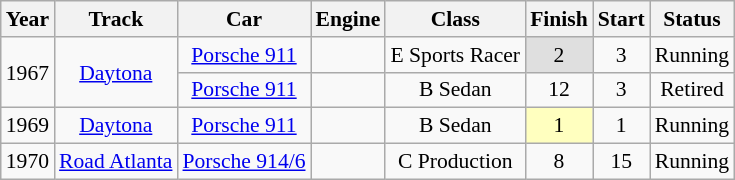<table class="wikitable" style="text-align:center; font-size:90%">
<tr>
<th>Year</th>
<th>Track</th>
<th>Car</th>
<th>Engine</th>
<th>Class</th>
<th>Finish</th>
<th>Start</th>
<th>Status</th>
</tr>
<tr>
<td rowspan=2>1967</td>
<td rowspan=2><a href='#'>Daytona</a></td>
<td><a href='#'>Porsche 911</a></td>
<td></td>
<td>E Sports Racer</td>
<td style="background-color:#DFDFDF">2</td>
<td>3</td>
<td>Running</td>
</tr>
<tr>
<td><a href='#'>Porsche 911</a></td>
<td></td>
<td>B Sedan</td>
<td>12</td>
<td>3</td>
<td>Retired</td>
</tr>
<tr>
<td>1969</td>
<td><a href='#'>Daytona</a></td>
<td><a href='#'>Porsche 911</a></td>
<td></td>
<td>B Sedan</td>
<td style="background-color:#FFFFBF">1</td>
<td>1</td>
<td>Running</td>
</tr>
<tr>
<td>1970</td>
<td><a href='#'>Road Atlanta</a></td>
<td><a href='#'>Porsche 914/6</a></td>
<td></td>
<td>C Production</td>
<td>8</td>
<td>15</td>
<td>Running</td>
</tr>
</table>
